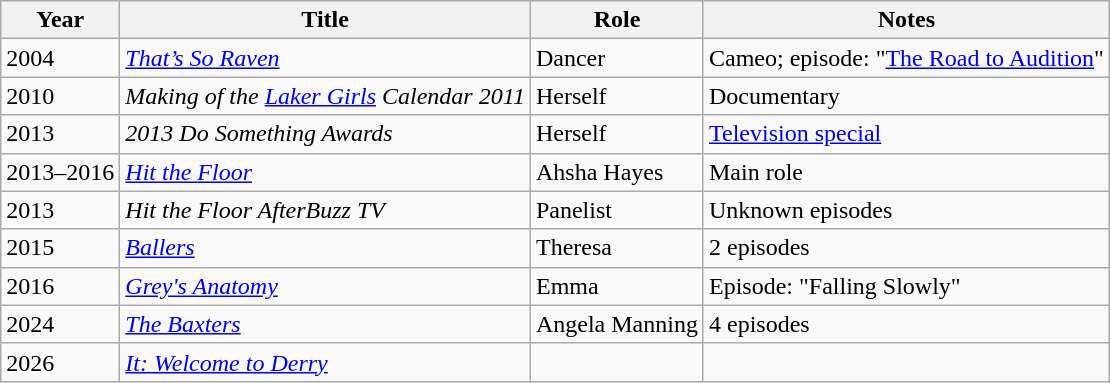<table class="wikitable sortable">
<tr>
<th>Year</th>
<th>Title</th>
<th>Role</th>
<th>Notes</th>
</tr>
<tr>
<td>2004</td>
<td><em><a href='#'>That’s So Raven</a></em></td>
<td>Dancer</td>
<td>Cameo; episode: "<a href='#'>The Road to Audition</a>"</td>
</tr>
<tr>
<td>2010</td>
<td><em>Making of the <a href='#'>Laker Girls</a> Calendar 2011</em></td>
<td>Herself</td>
<td>Documentary</td>
</tr>
<tr>
<td>2013</td>
<td><em>2013 Do Something Awards</em></td>
<td>Herself</td>
<td><a href='#'>Television special</a></td>
</tr>
<tr>
<td>2013–2016</td>
<td><em><a href='#'>Hit the Floor</a></em></td>
<td>Ahsha Hayes</td>
<td>Main role</td>
</tr>
<tr>
<td>2013</td>
<td><em>Hit the Floor AfterBuzz TV</em></td>
<td>Panelist</td>
<td>Unknown episodes</td>
</tr>
<tr>
<td>2015</td>
<td><em><a href='#'>Ballers</a></em></td>
<td>Theresa</td>
<td>2 episodes</td>
</tr>
<tr>
<td>2016</td>
<td><em><a href='#'>Grey's Anatomy</a></em></td>
<td>Emma</td>
<td>Episode: "Falling Slowly"</td>
</tr>
<tr>
<td>2024</td>
<td><em><a href='#'>The Baxters</a></em></td>
<td>Angela Manning</td>
<td>4 episodes</td>
</tr>
<tr>
<td>2026</td>
<td><em><a href='#'>It: Welcome to Derry</a></em></td>
<td></td>
<td></td>
</tr>
</table>
